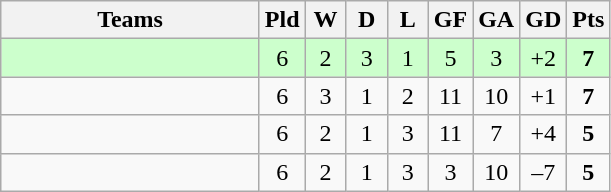<table class="wikitable" style="text-align: center;">
<tr>
<th width=165>Teams</th>
<th width=20>Pld</th>
<th width=20>W</th>
<th width=20>D</th>
<th width=20>L</th>
<th width=20>GF</th>
<th width=20>GA</th>
<th width=20>GD</th>
<th width=20>Pts</th>
</tr>
<tr align=center style="background:#ccffcc;">
<td style="text-align:left;"></td>
<td>6</td>
<td>2</td>
<td>3</td>
<td>1</td>
<td>5</td>
<td>3</td>
<td>+2</td>
<td><strong>7</strong></td>
</tr>
<tr align=center>
<td style="text-align:left;"></td>
<td>6</td>
<td>3</td>
<td>1</td>
<td>2</td>
<td>11</td>
<td>10</td>
<td>+1</td>
<td><strong>7</strong></td>
</tr>
<tr align=center>
<td style="text-align:left;"></td>
<td>6</td>
<td>2</td>
<td>1</td>
<td>3</td>
<td>11</td>
<td>7</td>
<td>+4</td>
<td><strong>5</strong></td>
</tr>
<tr align=center>
<td style="text-align:left;"></td>
<td>6</td>
<td>2</td>
<td>1</td>
<td>3</td>
<td>3</td>
<td>10</td>
<td>–7</td>
<td><strong>5</strong></td>
</tr>
</table>
